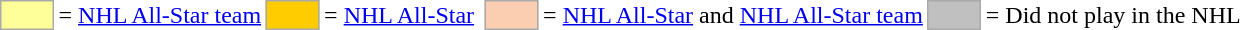<table>
<tr>
<td style="background-color:#FFFF99; border:1px solid #aaaaaa; width:2em;"></td>
<td>= <a href='#'>NHL All-Star team</a></td>
<td style="background-color:#FFCC00; border:1px solid #aaaaaa; width:2em;"></td>
<td>= <a href='#'>NHL All-Star</a></td>
<td></td>
<td style="background-color:#FBCEB1; border:1px solid #aaaaaa; width:2em;"></td>
<td>= <a href='#'>NHL All-Star</a>  and <a href='#'>NHL All-Star team</a></td>
<td style="background-color:#C0C0C0; border:1px solid #aaaaaa; width:2em;"></td>
<td>= Did not play in the NHL</td>
</tr>
</table>
